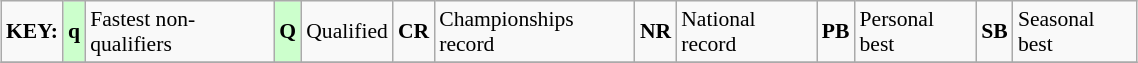<table class="wikitable" style="margin:0.5em auto; font-size:90%;position:relative;" width=60%>
<tr>
<td><strong>KEY:</strong></td>
<td bgcolor=ccffcc align=center><strong>q</strong></td>
<td>Fastest non-qualifiers</td>
<td bgcolor=ccffcc align=center><strong>Q</strong></td>
<td>Qualified</td>
<td align=center><strong>CR</strong></td>
<td>Championships record</td>
<td align=center><strong>NR</strong></td>
<td>National record</td>
<td align=center><strong>PB</strong></td>
<td>Personal best</td>
<td align=center><strong>SB</strong></td>
<td>Seasonal best</td>
</tr>
<tr>
</tr>
</table>
